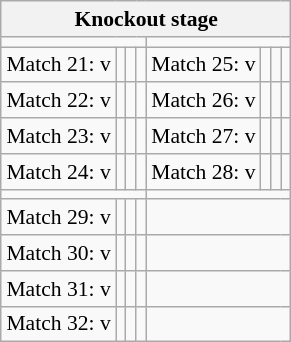<table class="wikitable" style="text-align: left; font-size: 90%; margin-left: 1em;">
<tr>
<th colspan="12">Knockout stage</th>
</tr>
<tr>
<td colspan="4" style="text-align: center;"></td>
<td colspan="4" style="text-align: center;"></td>
</tr>
<tr>
<td>Match 21:  v </td>
<td></td>
<td></td>
<td></td>
<td>Match 25:  v </td>
<td></td>
<td></td>
<td></td>
</tr>
<tr>
<td>Match 22:  v </td>
<td></td>
<td></td>
<td></td>
<td>Match 26:  v </td>
<td></td>
<td></td>
<td></td>
</tr>
<tr>
<td>Match 23:  v </td>
<td></td>
<td></td>
<td></td>
<td>Match 27:  v </td>
<td></td>
<td></td>
<td></td>
</tr>
<tr>
<td>Match 24:  v </td>
<td></td>
<td></td>
<td> </td>
<td>Match 28:  v </td>
<td></td>
<td></td>
<td> </td>
</tr>
<tr>
<td colspan="4" style="text-align: center;"></td>
<td colspan="4"></td>
</tr>
<tr>
<td>Match 29:  v </td>
<td></td>
<td></td>
<td></td>
<td colspan="4"></td>
</tr>
<tr>
<td>Match 30:  v </td>
<td></td>
<td></td>
<td></td>
<td colspan="4"></td>
</tr>
<tr>
<td>Match 31:  v </td>
<td></td>
<td></td>
<td></td>
<td colspan="4"></td>
</tr>
<tr>
<td>Match 32:  v </td>
<td></td>
<td></td>
<td> </td>
<td colspan="4"></td>
</tr>
</table>
